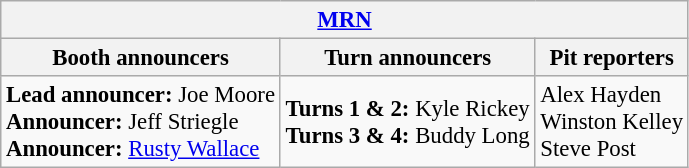<table class="wikitable" style="font-size: 95%">
<tr>
<th colspan="3"><a href='#'>MRN</a></th>
</tr>
<tr>
<th>Booth announcers</th>
<th>Turn announcers</th>
<th>Pit reporters</th>
</tr>
<tr>
<td><strong>Lead announcer:</strong> Joe Moore<br><strong>Announcer:</strong> Jeff Striegle<br><strong>Announcer:</strong> <a href='#'>Rusty Wallace</a></td>
<td><strong>Turns 1 & 2:</strong> Kyle Rickey<br><strong>Turns 3 & 4:</strong> Buddy Long</td>
<td>Alex Hayden<br>Winston Kelley<br>Steve Post</td>
</tr>
</table>
